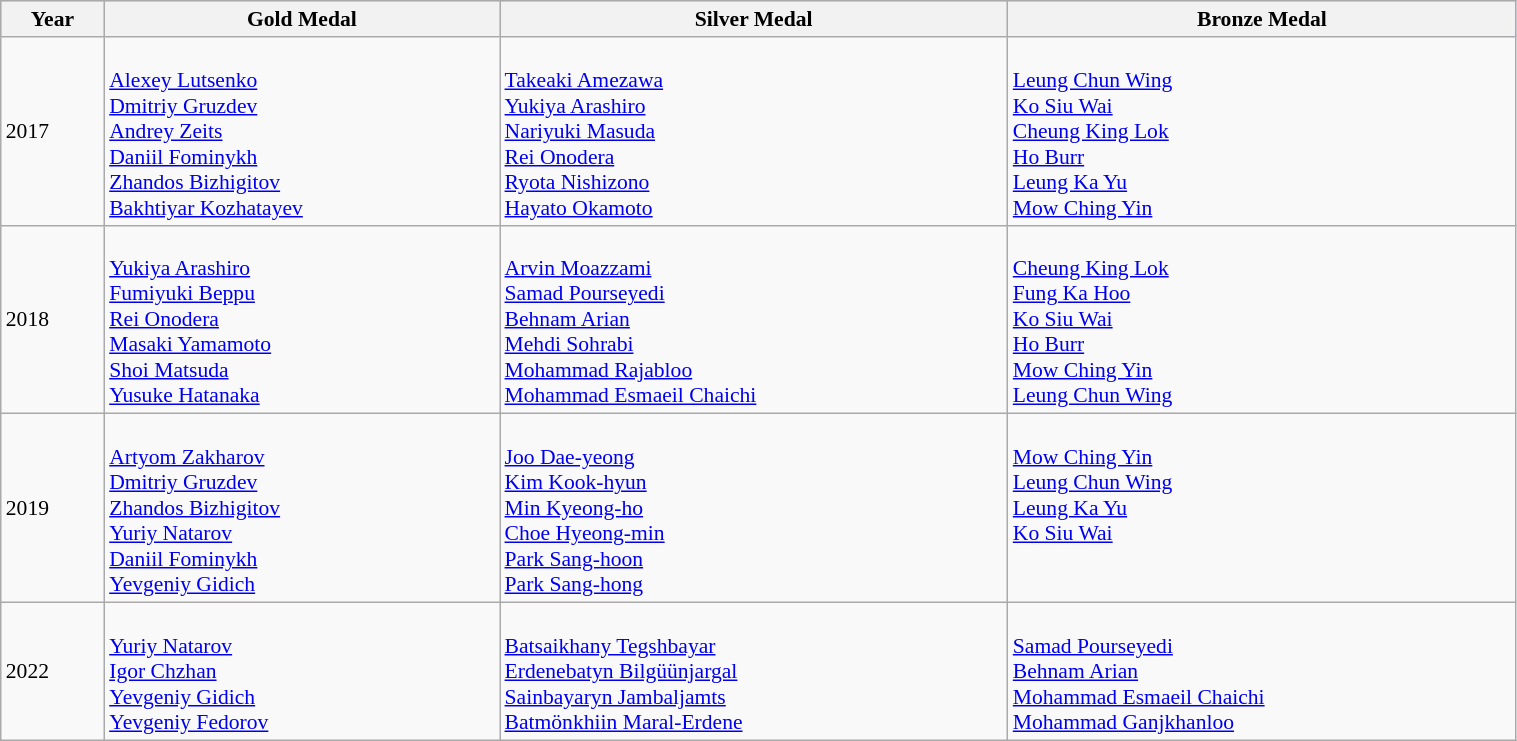<table class=wikitable style="font-size:90%" width="80%">
<tr style="background:#ccccff;">
<th>Year</th>
<th> <strong>Gold Medal</strong></th>
<th> <strong>Silver Medal</strong></th>
<th> <strong>Bronze Medal</strong></th>
</tr>
<tr>
<td>2017</td>
<td><br><a href='#'>Alexey Lutsenko</a><br><a href='#'>Dmitriy Gruzdev</a><br><a href='#'>Andrey Zeits</a><br><a href='#'>Daniil Fominykh</a><br><a href='#'>Zhandos Bizhigitov</a><br><a href='#'>Bakhtiyar Kozhatayev</a></td>
<td><br><a href='#'>Takeaki Amezawa</a><br><a href='#'>Yukiya Arashiro</a><br><a href='#'>Nariyuki Masuda</a><br><a href='#'>Rei Onodera</a><br><a href='#'>Ryota Nishizono</a><br><a href='#'>Hayato Okamoto</a></td>
<td><br><a href='#'>Leung Chun Wing</a><br><a href='#'>Ko Siu Wai</a><br><a href='#'>Cheung King Lok</a><br><a href='#'>Ho Burr</a><br><a href='#'>Leung Ka Yu</a><br><a href='#'>Mow Ching Yin</a></td>
</tr>
<tr>
<td>2018</td>
<td><br><a href='#'>Yukiya Arashiro</a><br><a href='#'>Fumiyuki Beppu</a><br><a href='#'>Rei Onodera</a><br><a href='#'>Masaki Yamamoto</a><br><a href='#'>Shoi Matsuda</a><br><a href='#'>Yusuke Hatanaka</a></td>
<td><br><a href='#'>Arvin Moazzami</a><br><a href='#'>Samad Pourseyedi</a><br><a href='#'>Behnam Arian</a><br><a href='#'>Mehdi Sohrabi</a><br><a href='#'>Mohammad Rajabloo</a><br><a href='#'>Mohammad Esmaeil Chaichi</a></td>
<td><br><a href='#'>Cheung King Lok</a><br><a href='#'>Fung Ka Hoo</a><br><a href='#'>Ko Siu Wai</a><br><a href='#'>Ho Burr</a><br><a href='#'>Mow Ching Yin</a><br><a href='#'>Leung Chun Wing</a></td>
</tr>
<tr>
<td>2019</td>
<td><br><a href='#'>Artyom Zakharov</a><br><a href='#'>Dmitriy Gruzdev</a><br><a href='#'>Zhandos Bizhigitov</a><br><a href='#'>Yuriy Natarov</a><br><a href='#'>Daniil Fominykh</a><br><a href='#'>Yevgeniy Gidich</a></td>
<td><br><a href='#'>Joo Dae-yeong</a><br><a href='#'>Kim Kook-hyun</a><br><a href='#'>Min Kyeong-ho</a><br><a href='#'>Choe Hyeong-min</a><br><a href='#'>Park Sang-hoon</a><br><a href='#'>Park Sang-hong</a></td>
<td valign=top><br><a href='#'>Mow Ching Yin</a><br><a href='#'>Leung Chun Wing</a><br><a href='#'>Leung Ka Yu</a><br><a href='#'>Ko Siu Wai</a></td>
</tr>
<tr>
<td>2022</td>
<td><br><a href='#'>Yuriy Natarov</a><br><a href='#'>Igor Chzhan</a><br><a href='#'>Yevgeniy Gidich</a><br><a href='#'>Yevgeniy Fedorov</a></td>
<td><br><a href='#'>Batsaikhany Tegshbayar</a><br><a href='#'>Erdenebatyn Bilgüünjargal</a><br><a href='#'>Sainbayaryn Jambaljamts</a><br><a href='#'>Batmönkhiin Maral-Erdene</a></td>
<td><br><a href='#'>Samad Pourseyedi</a><br><a href='#'>Behnam Arian</a><br><a href='#'>Mohammad Esmaeil Chaichi</a><br><a href='#'>Mohammad Ganjkhanloo</a></td>
</tr>
</table>
